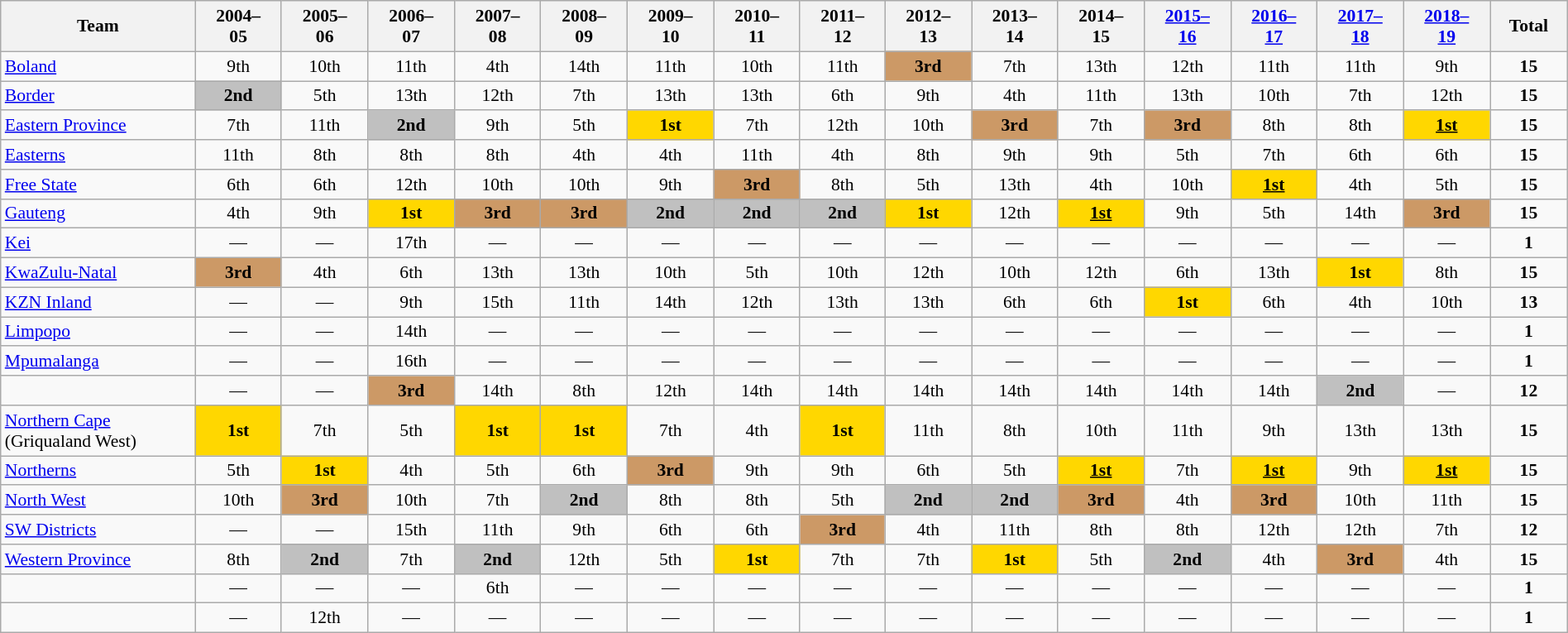<table class="wikitable" style="width:100%; text-align:center; font-size:90%">
<tr>
<th width=150>Team</th>
<th>2004–<br>05</th>
<th>2005–<br>06</th>
<th>2006–<br>07</th>
<th>2007–<br>08</th>
<th>2008–<br>09</th>
<th>2009–<br>10</th>
<th>2010–<br>11</th>
<th>2011–<br>12</th>
<th>2012–<br>13</th>
<th>2013–<br>14</th>
<th>2014–<br>15</th>
<th><a href='#'>2015–<br>16</a></th>
<th><a href='#'>2016–<br>17</a></th>
<th><a href='#'>2017–<br>18</a></th>
<th><a href='#'>2018–<br>19</a></th>
<th>Total</th>
</tr>
<tr>
<td align=left><a href='#'>Boland</a></td>
<td>9th</td>
<td>10th</td>
<td>11th</td>
<td>4th</td>
<td>14th</td>
<td>11th</td>
<td>10th</td>
<td>11th</td>
<td bgcolor=#cc9966><strong>3rd</strong></td>
<td>7th</td>
<td>13th</td>
<td>12th</td>
<td>11th</td>
<td>11th</td>
<td>9th</td>
<td><strong>15</strong></td>
</tr>
<tr>
<td align=left><a href='#'>Border</a></td>
<td bgcolor=Silver><strong>2nd</strong></td>
<td>5th</td>
<td>13th</td>
<td>12th</td>
<td>7th</td>
<td>13th</td>
<td>13th</td>
<td>6th</td>
<td>9th</td>
<td>4th</td>
<td>11th</td>
<td>13th</td>
<td>10th</td>
<td>7th</td>
<td>12th</td>
<td><strong>15</strong></td>
</tr>
<tr>
<td align=left><a href='#'>Eastern Province</a></td>
<td>7th</td>
<td>11th</td>
<td bgcolor=Silver><strong>2nd</strong></td>
<td>9th</td>
<td>5th</td>
<td bgcolor=Gold><strong>1st</strong></td>
<td>7th</td>
<td>12th</td>
<td>10th</td>
<td bgcolor=#cc9966><strong>3rd</strong></td>
<td>7th</td>
<td bgcolor=#cc9966><strong>3rd</strong></td>
<td>8th</td>
<td>8th</td>
<td bgcolor=Gold><u><strong>1st</strong></u></td>
<td><strong>15</strong></td>
</tr>
<tr>
<td align=left><a href='#'>Easterns</a></td>
<td>11th</td>
<td>8th</td>
<td>8th</td>
<td>8th</td>
<td>4th</td>
<td>4th</td>
<td>11th</td>
<td>4th</td>
<td>8th</td>
<td>9th</td>
<td>9th</td>
<td>5th</td>
<td>7th</td>
<td>6th</td>
<td>6th</td>
<td><strong>15</strong></td>
</tr>
<tr>
<td align=left><a href='#'>Free State</a></td>
<td>6th</td>
<td>6th</td>
<td>12th</td>
<td>10th</td>
<td>10th</td>
<td>9th</td>
<td bgcolor=#cc9966><strong>3rd</strong></td>
<td>8th</td>
<td>5th</td>
<td>13th</td>
<td>4th</td>
<td>10th</td>
<td bgcolor=Gold><u><strong>1st</strong></u></td>
<td>4th</td>
<td>5th</td>
<td><strong>15</strong></td>
</tr>
<tr>
<td align=left><a href='#'>Gauteng</a></td>
<td>4th</td>
<td>9th</td>
<td bgcolor=Gold><strong>1st</strong></td>
<td bgcolor=#cc9966><strong>3rd</strong></td>
<td bgcolor=#cc9966><strong>3rd</strong></td>
<td bgcolor=Silver><strong>2nd</strong></td>
<td bgcolor=Silver><strong>2nd</strong></td>
<td bgcolor=Silver><strong>2nd</strong></td>
<td bgcolor=Gold><strong>1st</strong></td>
<td>12th</td>
<td bgcolor=Gold><u><strong>1st</strong></u></td>
<td>9th</td>
<td>5th</td>
<td>14th</td>
<td bgcolor=#cc9966><strong>3rd</strong></td>
<td><strong>15</strong></td>
</tr>
<tr>
<td align=left><a href='#'>Kei</a></td>
<td>—</td>
<td>—</td>
<td>17th</td>
<td>—</td>
<td>—</td>
<td>—</td>
<td>—</td>
<td>—</td>
<td>—</td>
<td>—</td>
<td>—</td>
<td>—</td>
<td>—</td>
<td>—</td>
<td>—</td>
<td><strong>1</strong></td>
</tr>
<tr>
<td align=left><a href='#'>KwaZulu-Natal</a></td>
<td bgcolor=#cc9966><strong>3rd</strong></td>
<td>4th</td>
<td>6th</td>
<td>13th</td>
<td>13th</td>
<td>10th</td>
<td>5th</td>
<td>10th</td>
<td>12th</td>
<td>10th</td>
<td>12th</td>
<td>6th</td>
<td>13th</td>
<td bgcolor=Gold><strong>1st</strong></td>
<td>8th</td>
<td><strong>15</strong></td>
</tr>
<tr>
<td align=left><a href='#'>KZN Inland</a></td>
<td>—</td>
<td>—</td>
<td>9th</td>
<td>15th</td>
<td>11th</td>
<td>14th</td>
<td>12th</td>
<td>13th</td>
<td>13th</td>
<td>6th</td>
<td>6th</td>
<td bgcolor=Gold><strong>1st</strong></td>
<td>6th</td>
<td>4th</td>
<td>10th</td>
<td><strong>13</strong></td>
</tr>
<tr>
<td align=left><a href='#'>Limpopo</a></td>
<td>—</td>
<td>—</td>
<td>14th</td>
<td>—</td>
<td>—</td>
<td>—</td>
<td>—</td>
<td>—</td>
<td>—</td>
<td>—</td>
<td>—</td>
<td>—</td>
<td>—</td>
<td>—</td>
<td>—</td>
<td><strong>1</strong></td>
</tr>
<tr>
<td align=left><a href='#'>Mpumalanga</a></td>
<td>—</td>
<td>—</td>
<td>16th</td>
<td>—</td>
<td>—</td>
<td>—</td>
<td>—</td>
<td>—</td>
<td>—</td>
<td>—</td>
<td>—</td>
<td>—</td>
<td>—</td>
<td>—</td>
<td>—</td>
<td><strong>1</strong></td>
</tr>
<tr>
<td align=left></td>
<td>—</td>
<td>—</td>
<td bgcolor=#cc9966><strong>3rd</strong></td>
<td>14th</td>
<td>8th</td>
<td>12th</td>
<td>14th</td>
<td>14th</td>
<td>14th</td>
<td>14th</td>
<td>14th</td>
<td>14th</td>
<td>14th</td>
<td bgcolor=Silver><strong>2nd</strong></td>
<td>—</td>
<td><strong>12</strong></td>
</tr>
<tr>
<td align=left><a href='#'>Northern Cape</a><br>(Griqualand West)</td>
<td bgcolor=Gold><strong>1st</strong></td>
<td>7th</td>
<td>5th</td>
<td bgcolor=Gold><strong>1st</strong></td>
<td bgcolor=Gold><strong>1st</strong></td>
<td>7th</td>
<td>4th</td>
<td bgcolor=Gold><strong>1st</strong></td>
<td>11th</td>
<td>8th</td>
<td>10th</td>
<td>11th</td>
<td>9th</td>
<td>13th</td>
<td>13th</td>
<td><strong>15</strong></td>
</tr>
<tr>
<td align=left><a href='#'>Northerns</a></td>
<td>5th</td>
<td bgcolor=Gold><strong>1st</strong></td>
<td>4th</td>
<td>5th</td>
<td>6th</td>
<td bgcolor=#cc9966><strong>3rd</strong></td>
<td>9th</td>
<td>9th</td>
<td>6th</td>
<td>5th</td>
<td bgcolor=Gold><u><strong>1st</strong></u></td>
<td>7th</td>
<td bgcolor=Gold><u><strong>1st</strong></u></td>
<td>9th</td>
<td bgcolor=Gold><u><strong>1st</strong></u></td>
<td><strong>15</strong></td>
</tr>
<tr>
<td align=left><a href='#'>North West</a></td>
<td>10th</td>
<td bgcolor=#cc9966><strong>3rd</strong></td>
<td>10th</td>
<td>7th</td>
<td bgcolor=Silver><strong>2nd</strong></td>
<td>8th</td>
<td>8th</td>
<td>5th</td>
<td bgcolor=Silver><strong>2nd</strong></td>
<td bgcolor=Silver><strong>2nd</strong></td>
<td bgcolor=#cc9966><strong>3rd</strong></td>
<td>4th</td>
<td bgcolor=#cc9966><strong>3rd</strong></td>
<td>10th</td>
<td>11th</td>
<td><strong>15</strong></td>
</tr>
<tr>
<td align=left><a href='#'>SW Districts</a></td>
<td>—</td>
<td>—</td>
<td>15th</td>
<td>11th</td>
<td>9th</td>
<td>6th</td>
<td>6th</td>
<td bgcolor=#cc9966><strong>3rd</strong></td>
<td>4th</td>
<td>11th</td>
<td>8th</td>
<td>8th</td>
<td>12th</td>
<td>12th</td>
<td>7th</td>
<td><strong>12</strong></td>
</tr>
<tr>
<td align=left><a href='#'>Western Province</a></td>
<td>8th</td>
<td bgcolor=Silver><strong>2nd</strong></td>
<td>7th</td>
<td bgcolor=Silver><strong>2nd</strong></td>
<td>12th</td>
<td>5th</td>
<td bgcolor=Gold><strong>1st</strong></td>
<td>7th</td>
<td>7th</td>
<td bgcolor=Gold><strong>1st</strong></td>
<td>5th</td>
<td bgcolor=Silver><strong>2nd</strong></td>
<td>4th</td>
<td bgcolor=#cc9966><strong>3rd</strong></td>
<td>4th</td>
<td><strong>15</strong></td>
</tr>
<tr>
<td align=left></td>
<td>—</td>
<td>—</td>
<td>—</td>
<td>6th</td>
<td>—</td>
<td>—</td>
<td>—</td>
<td>—</td>
<td>—</td>
<td>—</td>
<td>—</td>
<td>—</td>
<td>—</td>
<td>—</td>
<td>—</td>
<td><strong>1</strong></td>
</tr>
<tr>
<td align=left></td>
<td>—</td>
<td>12th</td>
<td>—</td>
<td>—</td>
<td>—</td>
<td>—</td>
<td>—</td>
<td>—</td>
<td>—</td>
<td>—</td>
<td>—</td>
<td>—</td>
<td>—</td>
<td>—</td>
<td>—</td>
<td><strong>1</strong></td>
</tr>
</table>
